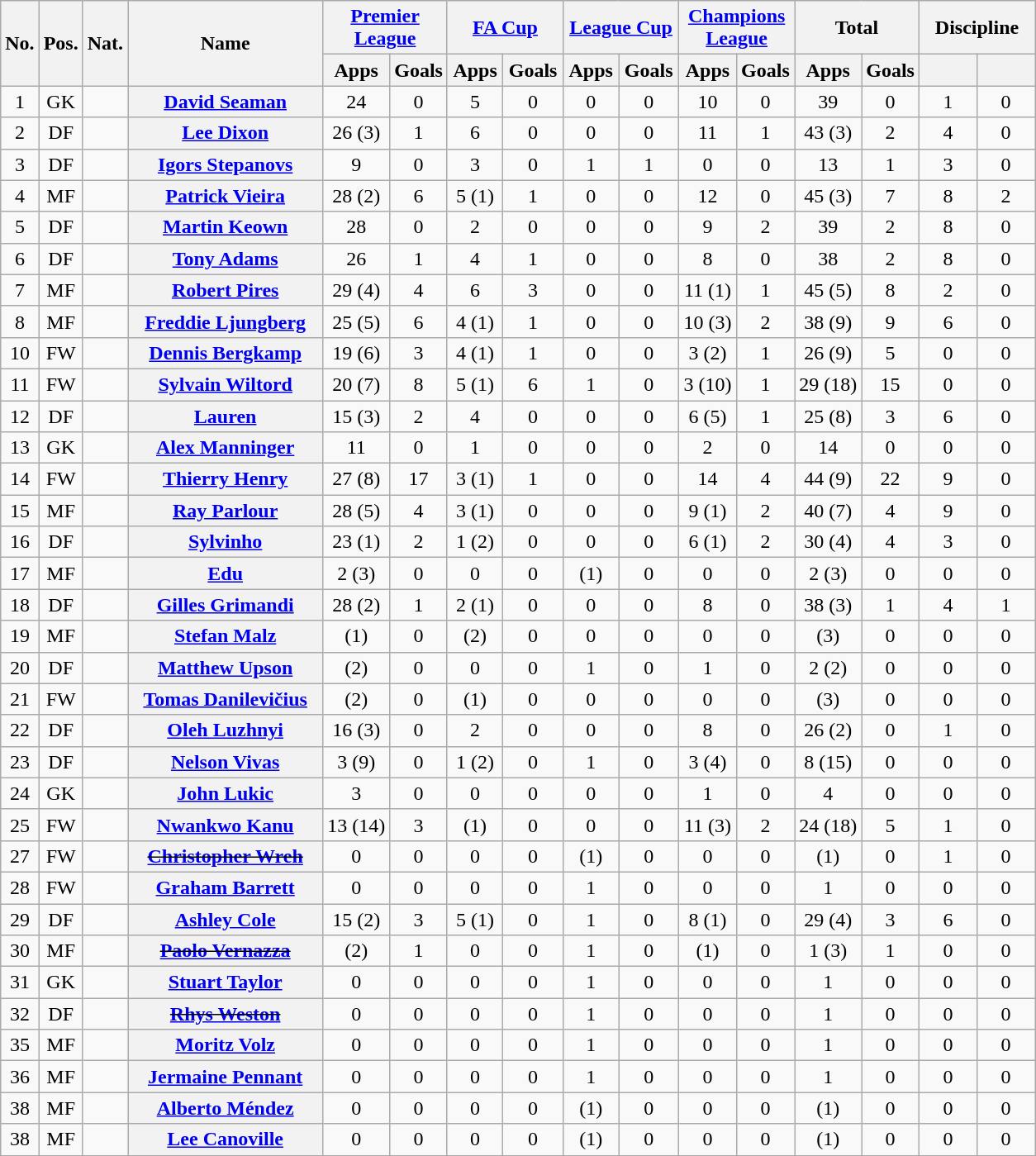<table class="wikitable plainrowheaders" style="text-align:center">
<tr>
<th rowspan="2">No.</th>
<th rowspan="2">Pos.</th>
<th rowspan="2">Nat.</th>
<th rowspan="2" width="150">Name</th>
<th colspan="2" width="86"><a href='#'>Premier League</a></th>
<th colspan="2" width="86"><a href='#'>FA Cup</a></th>
<th colspan="2" width="86"><a href='#'>League Cup</a></th>
<th colspan="2" width="86"><a href='#'>Champions League</a></th>
<th colspan="2" width="86">Total</th>
<th colspan="2" width="86">Discipline</th>
</tr>
<tr>
<th>Apps</th>
<th>Goals</th>
<th>Apps</th>
<th>Goals</th>
<th>Apps</th>
<th>Goals</th>
<th>Apps</th>
<th>Goals</th>
<th>Apps</th>
<th>Goals</th>
<th></th>
<th></th>
</tr>
<tr>
<td>1</td>
<td>GK</td>
<td></td>
<th scope="row"><a href='#'>David Seaman</a></th>
<td>24</td>
<td>0</td>
<td>5</td>
<td>0</td>
<td>0</td>
<td>0</td>
<td>10</td>
<td>0</td>
<td>39</td>
<td>0</td>
<td>1</td>
<td>0</td>
</tr>
<tr>
<td>2</td>
<td>DF</td>
<td></td>
<th scope="row"><a href='#'>Lee Dixon</a></th>
<td>26 (3)</td>
<td>1</td>
<td>6</td>
<td>0</td>
<td>0</td>
<td>0</td>
<td>11</td>
<td>1</td>
<td>43 (3)</td>
<td>2</td>
<td>4</td>
<td>0</td>
</tr>
<tr>
<td>3</td>
<td>DF</td>
<td></td>
<th scope="row"><a href='#'>Igors Stepanovs</a></th>
<td>9</td>
<td>0</td>
<td>3</td>
<td>0</td>
<td>1</td>
<td>1</td>
<td>0</td>
<td>0</td>
<td>13</td>
<td>1</td>
<td>3</td>
<td>0</td>
</tr>
<tr>
<td>4</td>
<td>MF</td>
<td></td>
<th scope="row"><a href='#'>Patrick Vieira</a></th>
<td>28 (2)</td>
<td>6</td>
<td>5 (1)</td>
<td>1</td>
<td>0</td>
<td>0</td>
<td>12</td>
<td>0</td>
<td>45 (3)</td>
<td>7</td>
<td>8</td>
<td>2</td>
</tr>
<tr>
<td>5</td>
<td>DF</td>
<td></td>
<th scope="row"><a href='#'>Martin Keown</a></th>
<td>28</td>
<td>0</td>
<td>2</td>
<td>0</td>
<td>0</td>
<td>0</td>
<td>9</td>
<td>2</td>
<td>39</td>
<td>2</td>
<td>8</td>
<td>0</td>
</tr>
<tr>
<td>6</td>
<td>DF</td>
<td></td>
<th scope="row"><a href='#'>Tony Adams</a></th>
<td>26</td>
<td>1</td>
<td>4</td>
<td>1</td>
<td>0</td>
<td>0</td>
<td>8</td>
<td>0</td>
<td>38</td>
<td>2</td>
<td>8</td>
<td>0</td>
</tr>
<tr>
<td>7</td>
<td>MF</td>
<td></td>
<th scope="row"><a href='#'>Robert Pires</a></th>
<td>29 (4)</td>
<td>4</td>
<td>6</td>
<td>3</td>
<td>0</td>
<td>0</td>
<td>11 (1)</td>
<td>1</td>
<td>45 (5)</td>
<td>8</td>
<td>2</td>
<td>0</td>
</tr>
<tr>
<td>8</td>
<td>MF</td>
<td></td>
<th scope="row"><a href='#'>Freddie Ljungberg</a></th>
<td>25 (5)</td>
<td>6</td>
<td>4 (1)</td>
<td>1</td>
<td>0</td>
<td>0</td>
<td>10 (3)</td>
<td>2</td>
<td>38 (9)</td>
<td>9</td>
<td>6</td>
<td>0</td>
</tr>
<tr>
<td>10</td>
<td>FW</td>
<td></td>
<th scope="row"><a href='#'>Dennis Bergkamp</a></th>
<td>19 (6)</td>
<td>3</td>
<td>4 (1)</td>
<td>1</td>
<td>0</td>
<td>0</td>
<td>3 (2)</td>
<td>1</td>
<td>26 (9)</td>
<td>5</td>
<td>0</td>
<td>0</td>
</tr>
<tr>
<td>11</td>
<td>FW</td>
<td></td>
<th scope="row"><a href='#'>Sylvain Wiltord</a></th>
<td>20 (7)</td>
<td>8</td>
<td>5 (1)</td>
<td>6</td>
<td>1</td>
<td>0</td>
<td>3 (10)</td>
<td>1</td>
<td>29 (18)</td>
<td>15</td>
<td>0</td>
<td>0</td>
</tr>
<tr>
<td>12</td>
<td>DF</td>
<td></td>
<th scope="row"><a href='#'>Lauren</a></th>
<td>15 (3)</td>
<td>2</td>
<td>4</td>
<td>0</td>
<td>0</td>
<td>0</td>
<td>6 (5)</td>
<td>1</td>
<td>25 (8)</td>
<td>3</td>
<td>6</td>
<td>0</td>
</tr>
<tr>
<td>13</td>
<td>GK</td>
<td></td>
<th scope="row"><a href='#'>Alex Manninger</a></th>
<td>11</td>
<td>0</td>
<td>1</td>
<td>0</td>
<td>0</td>
<td>0</td>
<td>2</td>
<td>0</td>
<td>14</td>
<td>0</td>
<td>0</td>
<td>0</td>
</tr>
<tr>
<td>14</td>
<td>FW</td>
<td></td>
<th scope="row"><a href='#'>Thierry Henry</a></th>
<td>27 (8)</td>
<td>17</td>
<td>3 (1)</td>
<td>1</td>
<td>0</td>
<td>0</td>
<td>14</td>
<td>4</td>
<td>44 (9)</td>
<td>22</td>
<td>9</td>
<td>0</td>
</tr>
<tr>
<td>15</td>
<td>MF</td>
<td></td>
<th scope="row"><a href='#'>Ray Parlour</a></th>
<td>28 (5)</td>
<td>4</td>
<td>3 (1)</td>
<td>0</td>
<td>0</td>
<td>0</td>
<td>9 (1)</td>
<td>2</td>
<td>40 (7)</td>
<td>4</td>
<td>9</td>
<td>0</td>
</tr>
<tr>
<td>16</td>
<td>DF</td>
<td></td>
<th scope="row"><a href='#'>Sylvinho</a></th>
<td>23 (1)</td>
<td>2</td>
<td>1 (2)</td>
<td>0</td>
<td>0</td>
<td>0</td>
<td>6 (1)</td>
<td>2</td>
<td>30 (4)</td>
<td>4</td>
<td>3</td>
<td>0</td>
</tr>
<tr>
<td>17</td>
<td>MF</td>
<td></td>
<th scope="row"><a href='#'>Edu</a></th>
<td>2 (3)</td>
<td>0</td>
<td>0</td>
<td>0</td>
<td>(1)</td>
<td>0</td>
<td>0</td>
<td>0</td>
<td>2 (3)</td>
<td>0</td>
<td>0</td>
<td>0</td>
</tr>
<tr>
<td>18</td>
<td>DF</td>
<td></td>
<th scope="row"><a href='#'>Gilles Grimandi</a></th>
<td>28 (2)</td>
<td>1</td>
<td>2 (1)</td>
<td>0</td>
<td>0</td>
<td>0</td>
<td>8</td>
<td>0</td>
<td>38 (3)</td>
<td>1</td>
<td>4</td>
<td>1</td>
</tr>
<tr>
<td>19</td>
<td>MF</td>
<td></td>
<th scope="row"><a href='#'>Stefan Malz</a></th>
<td>(1)</td>
<td>0</td>
<td>(2)</td>
<td>0</td>
<td>0</td>
<td>0</td>
<td>0</td>
<td>0</td>
<td>(3)</td>
<td>0</td>
<td>0</td>
<td>0</td>
</tr>
<tr>
<td>20</td>
<td>DF</td>
<td></td>
<th scope="row"><a href='#'>Matthew Upson</a></th>
<td>(2)</td>
<td>0</td>
<td>0</td>
<td>0</td>
<td>1</td>
<td>0</td>
<td>1</td>
<td>0</td>
<td>2 (2)</td>
<td>0</td>
<td>0</td>
<td>0</td>
</tr>
<tr>
<td>21</td>
<td>FW</td>
<td></td>
<th scope="row"><a href='#'>Tomas Danilevičius</a></th>
<td>(2)</td>
<td>0</td>
<td>(1)</td>
<td>0</td>
<td>0</td>
<td>0</td>
<td>0</td>
<td>0</td>
<td>(3)</td>
<td>0</td>
<td>0</td>
<td>0</td>
</tr>
<tr>
<td>22</td>
<td>DF</td>
<td></td>
<th scope="row"><a href='#'>Oleh Luzhnyi</a></th>
<td>16 (3)</td>
<td>0</td>
<td>2</td>
<td>0</td>
<td>0</td>
<td>0</td>
<td>8</td>
<td>0</td>
<td>26 (2)</td>
<td>0</td>
<td>1</td>
<td>0</td>
</tr>
<tr>
<td>23</td>
<td>DF</td>
<td></td>
<th scope="row"><a href='#'>Nelson Vivas</a></th>
<td>3 (9)</td>
<td>0</td>
<td>1 (2)</td>
<td>0</td>
<td>1</td>
<td>0</td>
<td>3 (4)</td>
<td>0</td>
<td>8 (15)</td>
<td>0</td>
<td>0</td>
<td>0</td>
</tr>
<tr>
<td>24</td>
<td>GK</td>
<td></td>
<th scope="row"><a href='#'>John Lukic</a></th>
<td>3</td>
<td>0</td>
<td>0</td>
<td>0</td>
<td>0</td>
<td>0</td>
<td>1</td>
<td>0</td>
<td>4</td>
<td>0</td>
<td>0</td>
<td>0</td>
</tr>
<tr>
<td>25</td>
<td>FW</td>
<td></td>
<th scope="row"><a href='#'>Nwankwo Kanu</a></th>
<td>13 (14)</td>
<td>3</td>
<td>(1)</td>
<td>0</td>
<td>0</td>
<td>0</td>
<td>11 (3)</td>
<td>2</td>
<td>24 (18)</td>
<td>5</td>
<td>1</td>
<td>0</td>
</tr>
<tr>
<td>27</td>
<td>FW</td>
<td></td>
<th scope="row"><s><a href='#'>Christopher Wreh</a></s> </th>
<td>0</td>
<td>0</td>
<td>0</td>
<td>0</td>
<td>(1)</td>
<td>0</td>
<td>0</td>
<td>0</td>
<td>(1)</td>
<td>0</td>
<td>1</td>
<td>0</td>
</tr>
<tr>
<td>28</td>
<td>FW</td>
<td></td>
<th scope="row"><a href='#'>Graham Barrett</a></th>
<td>0</td>
<td>0</td>
<td>0</td>
<td>0</td>
<td>1</td>
<td>0</td>
<td>0</td>
<td>0</td>
<td>1</td>
<td>0</td>
<td>0</td>
<td>0</td>
</tr>
<tr>
<td>29</td>
<td>DF</td>
<td></td>
<th scope="row"><a href='#'>Ashley Cole</a></th>
<td>15 (2)</td>
<td>3</td>
<td>5 (1)</td>
<td>0</td>
<td>1</td>
<td>0</td>
<td>8 (1)</td>
<td>0</td>
<td>29 (4)</td>
<td>3</td>
<td>6</td>
<td>0</td>
</tr>
<tr>
<td>30</td>
<td>MF</td>
<td></td>
<th scope="row"><s><a href='#'>Paolo Vernazza</a></s> </th>
<td>(2)</td>
<td>1</td>
<td>0</td>
<td>0</td>
<td>1</td>
<td>0</td>
<td>(1)</td>
<td>0</td>
<td>1 (3)</td>
<td>1</td>
<td>0</td>
<td>0</td>
</tr>
<tr>
<td>31</td>
<td>GK</td>
<td></td>
<th scope="row"><a href='#'>Stuart Taylor</a></th>
<td>0</td>
<td>0</td>
<td>0</td>
<td>0</td>
<td>1</td>
<td>0</td>
<td>0</td>
<td>0</td>
<td>1</td>
<td>0</td>
<td>0</td>
<td>0</td>
</tr>
<tr>
<td>32</td>
<td>DF</td>
<td></td>
<th scope="row"><s><a href='#'>Rhys Weston</a></s> </th>
<td>0</td>
<td>0</td>
<td>0</td>
<td>0</td>
<td>1</td>
<td>0</td>
<td>0</td>
<td>0</td>
<td>1</td>
<td>0</td>
<td>0</td>
<td>0</td>
</tr>
<tr>
<td>35</td>
<td>MF</td>
<td></td>
<th scope="row"><a href='#'>Moritz Volz</a></th>
<td>0</td>
<td>0</td>
<td>0</td>
<td>0</td>
<td>1</td>
<td>0</td>
<td>0</td>
<td>0</td>
<td>1</td>
<td>0</td>
<td>0</td>
<td>0</td>
</tr>
<tr>
<td>36</td>
<td>MF</td>
<td></td>
<th scope="row"><a href='#'>Jermaine Pennant</a></th>
<td>0</td>
<td>0</td>
<td>0</td>
<td>0</td>
<td>1</td>
<td>0</td>
<td>0</td>
<td>0</td>
<td>1</td>
<td>0</td>
<td>0</td>
<td>0</td>
</tr>
<tr>
<td>38</td>
<td>MF</td>
<td></td>
<th scope="row"><a href='#'>Alberto Méndez</a></th>
<td>0</td>
<td>0</td>
<td>0</td>
<td>0</td>
<td>(1)</td>
<td>0</td>
<td>0</td>
<td>0</td>
<td>(1)</td>
<td>0</td>
<td>0</td>
<td>0</td>
</tr>
<tr>
<td>38</td>
<td>MF</td>
<td></td>
<th scope="row"><a href='#'>Lee Canoville</a></th>
<td>0</td>
<td>0</td>
<td>0</td>
<td>0</td>
<td>(1)</td>
<td>0</td>
<td>0</td>
<td>0</td>
<td>(1)</td>
<td>0</td>
<td>0</td>
<td>0</td>
</tr>
<tr>
</tr>
</table>
